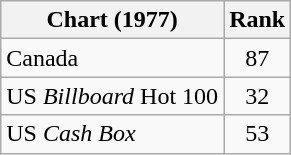<table class="wikitable sortable">
<tr>
<th align="left">Chart (1977)</th>
<th style="text-align:center;">Rank</th>
</tr>
<tr>
<td>Canada</td>
<td style="text-align:center;">87</td>
</tr>
<tr>
<td>US <em>Billboard</em> Hot 100</td>
<td style="text-align:center;">32</td>
</tr>
<tr>
<td>US <em>Cash Box</em></td>
<td style="text-align:center;">53</td>
</tr>
</table>
